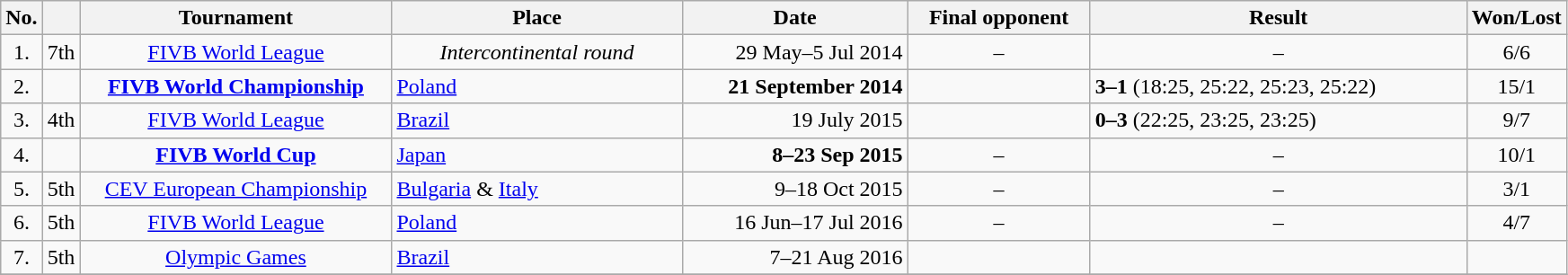<table class="wikitable sortable">
<tr>
<th style="width:1em">No.</th>
<th></th>
<th style="width:14em">Tournament</th>
<th style="width:13em">Place</th>
<th style="width:10em">Date</th>
<th style="width:8em">Final opponent</th>
<th style="width:17em">Result</th>
<th style="width:4em">Won/Lost</th>
</tr>
<tr>
<td align=center>1.</td>
<td align=center>7th</td>
<td align=center><a href='#'>FIVB World League</a></td>
<td align=center><em>Intercontinental round</em></td>
<td align=right>29 May–5 Jul 2014</td>
<td align=center>–</td>
<td align=center>–</td>
<td align=center>6/6</td>
</tr>
<tr>
<td align=center>2.</td>
<td align=center></td>
<td align=center><strong><a href='#'>FIVB World Championship</a></strong></td>
<td> <a href='#'>Poland</a></td>
<td align=right><strong>21 September 2014</strong></td>
<td></td>
<td><strong>3–1</strong> (18:25, 25:22, 25:23, 25:22)</td>
<td align=center>15/1</td>
</tr>
<tr>
<td align=center>3.</td>
<td align=center>4th</td>
<td align=center><a href='#'>FIVB World League</a></td>
<td> <a href='#'>Brazil</a></td>
<td align=right>19 July 2015</td>
<td></td>
<td><strong>0–3</strong> (22:25, 23:25, 23:25)</td>
<td align=center>9/7</td>
</tr>
<tr>
<td align=center>4.</td>
<td align=center></td>
<td align=center><strong><a href='#'>FIVB World Cup</a></strong></td>
<td> <a href='#'>Japan</a></td>
<td align=right><strong>8–23 Sep 2015</strong></td>
<td align=center>–</td>
<td align=center>–</td>
<td align=center>10/1</td>
</tr>
<tr>
<td align=center>5.</td>
<td align=center>5th</td>
<td align=center><a href='#'>CEV European Championship</a></td>
<td> <a href='#'>Bulgaria</a> &  <a href='#'>Italy</a></td>
<td align=right>9–18 Oct 2015</td>
<td align=center>–</td>
<td align=center>–</td>
<td align=center>3/1</td>
</tr>
<tr>
<td align=center>6.</td>
<td align=center>5th</td>
<td align=center><a href='#'>FIVB World League</a></td>
<td> <a href='#'>Poland</a></td>
<td align=right>16 Jun–17 Jul 2016</td>
<td align=center>–</td>
<td align=center>–</td>
<td align=center>4/7</td>
</tr>
<tr>
<td align=center>7.</td>
<td align=center>5th</td>
<td align=center><a href='#'>Olympic Games</a></td>
<td> <a href='#'>Brazil</a></td>
<td align=right>7–21 Aug 2016</td>
<td align=center></td>
<td align=center></td>
<td align=center></td>
</tr>
<tr>
</tr>
</table>
